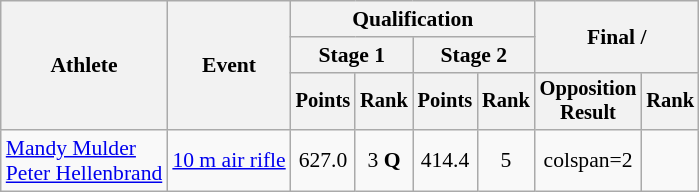<table class="wikitable" style="text-align:center; font-size:90%">
<tr>
<th rowspan=3>Athlete</th>
<th rowspan=3>Event</th>
<th colspan=4>Qualification</th>
<th colspan=2 rowspan=2>Final / </th>
</tr>
<tr>
<th colspan="2">Stage 1</th>
<th colspan="2">Stage 2</th>
</tr>
<tr style="font-size:95%">
<th>Points</th>
<th>Rank</th>
<th>Points</th>
<th>Rank</th>
<th>Opposition<br>Result</th>
<th>Rank</th>
</tr>
<tr>
<td align=left><a href='#'>Mandy Mulder</a><br><a href='#'>Peter Hellenbrand</a></td>
<td align=left><a href='#'>10 m air rifle</a></td>
<td>627.0</td>
<td>3 <strong>Q</strong></td>
<td>414.4</td>
<td>5</td>
<td>colspan=2 </td>
</tr>
</table>
